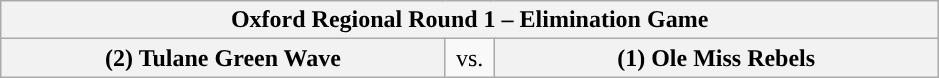<table class="wikitable">
<tr>
<th style="width: 604px;" colspan=3>Oxford Regional Round 1 – Elimination Game</th>
</tr>
<tr>
<th style="width: 289px; ">(2) Tulane Green Wave</th>
<td style="width: 25px; text-align:center">vs.</td>
<th style="width: 289px; ">(1) Ole Miss Rebels</th>
</tr>
</table>
